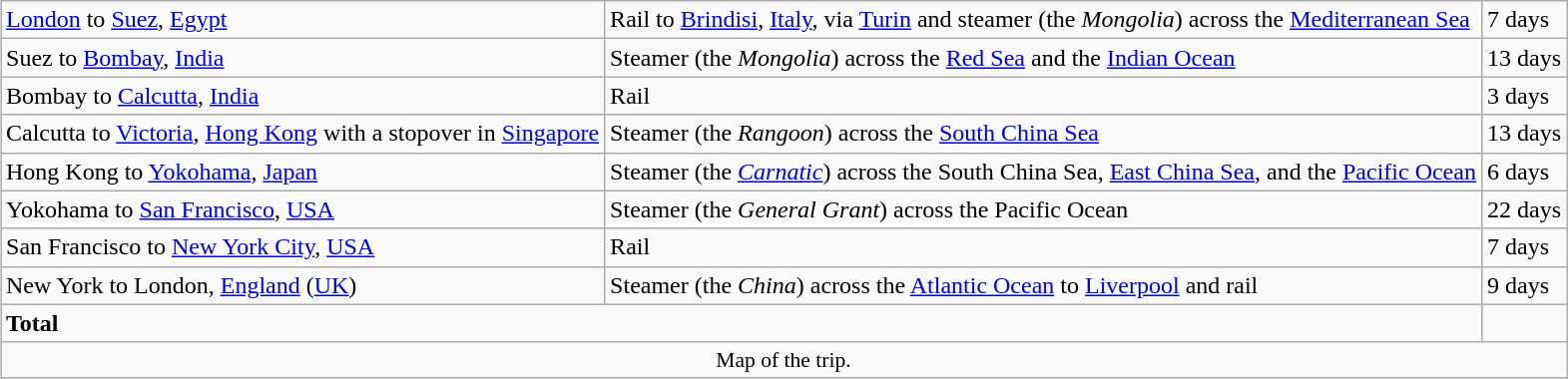<table class="wikitable"  style="margin:auto; margin:auto;">
<tr>
<td><a href='#'>London</a> to <a href='#'>Suez</a>, <a href='#'>Egypt</a></td>
<td>Rail to <a href='#'>Brindisi</a>, <a href='#'>Italy</a>, via <a href='#'>Turin</a> and steamer (the <em>Mongolia</em>) across the <a href='#'>Mediterranean Sea</a></td>
<td>7 days</td>
</tr>
<tr>
<td>Suez to <a href='#'>Bombay</a>, <a href='#'>India</a></td>
<td>Steamer (the <em>Mongolia</em>) across the <a href='#'>Red Sea</a> and the <a href='#'>Indian Ocean</a></td>
<td>13 days</td>
</tr>
<tr>
<td>Bombay to <a href='#'>Calcutta</a>, <a href='#'>India</a></td>
<td>Rail</td>
<td>3 days</td>
</tr>
<tr>
<td>Calcutta to <a href='#'>Victoria</a>, <a href='#'>Hong Kong</a> with a stopover in <a href='#'>Singapore</a></td>
<td>Steamer (the <em>Rangoon</em>) across the <a href='#'>South China Sea</a></td>
<td>13 days</td>
</tr>
<tr>
<td>Hong Kong to <a href='#'>Yokohama</a>, <a href='#'>Japan</a></td>
<td>Steamer (the <em><a href='#'>Carnatic</a></em>) across the South China Sea, <a href='#'>East China Sea</a>, and the <a href='#'>Pacific Ocean</a></td>
<td>6 days</td>
</tr>
<tr>
<td>Yokohama to <a href='#'>San Francisco</a>, <a href='#'>USA</a></td>
<td>Steamer (the <em>General Grant</em>) across the Pacific Ocean</td>
<td>22 days</td>
</tr>
<tr>
<td>San Francisco to <a href='#'>New York City</a>, <a href='#'>USA</a></td>
<td>Rail</td>
<td>7 days</td>
</tr>
<tr>
<td>New York to London, <a href='#'>England</a> (<a href='#'>UK</a>)</td>
<td>Steamer (the <em>China</em>) across the <a href='#'>Atlantic Ocean</a> to <a href='#'>Liverpool</a> and rail</td>
<td>9 days</td>
</tr>
<tr>
<td colspan="2"><strong>Total</strong></td>
<td></td>
</tr>
<tr>
<td colspan="3" style="font-size: 90%; text-align: center"> Map of the trip.</td>
</tr>
</table>
